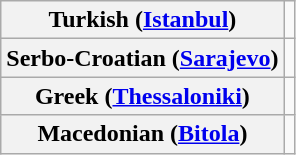<table class=wikitable>
<tr>
<th>Turkish (<a href='#'>Istanbul</a>)</th>
<td></td>
</tr>
<tr>
<th>Serbo-Croatian (<a href='#'>Sarajevo</a>)</th>
<td></td>
</tr>
<tr>
<th>Greek (<a href='#'>Thessaloniki</a>)</th>
<td></td>
</tr>
<tr>
<th>Macedonian (<a href='#'>Bitola</a>)</th>
<td></td>
</tr>
</table>
